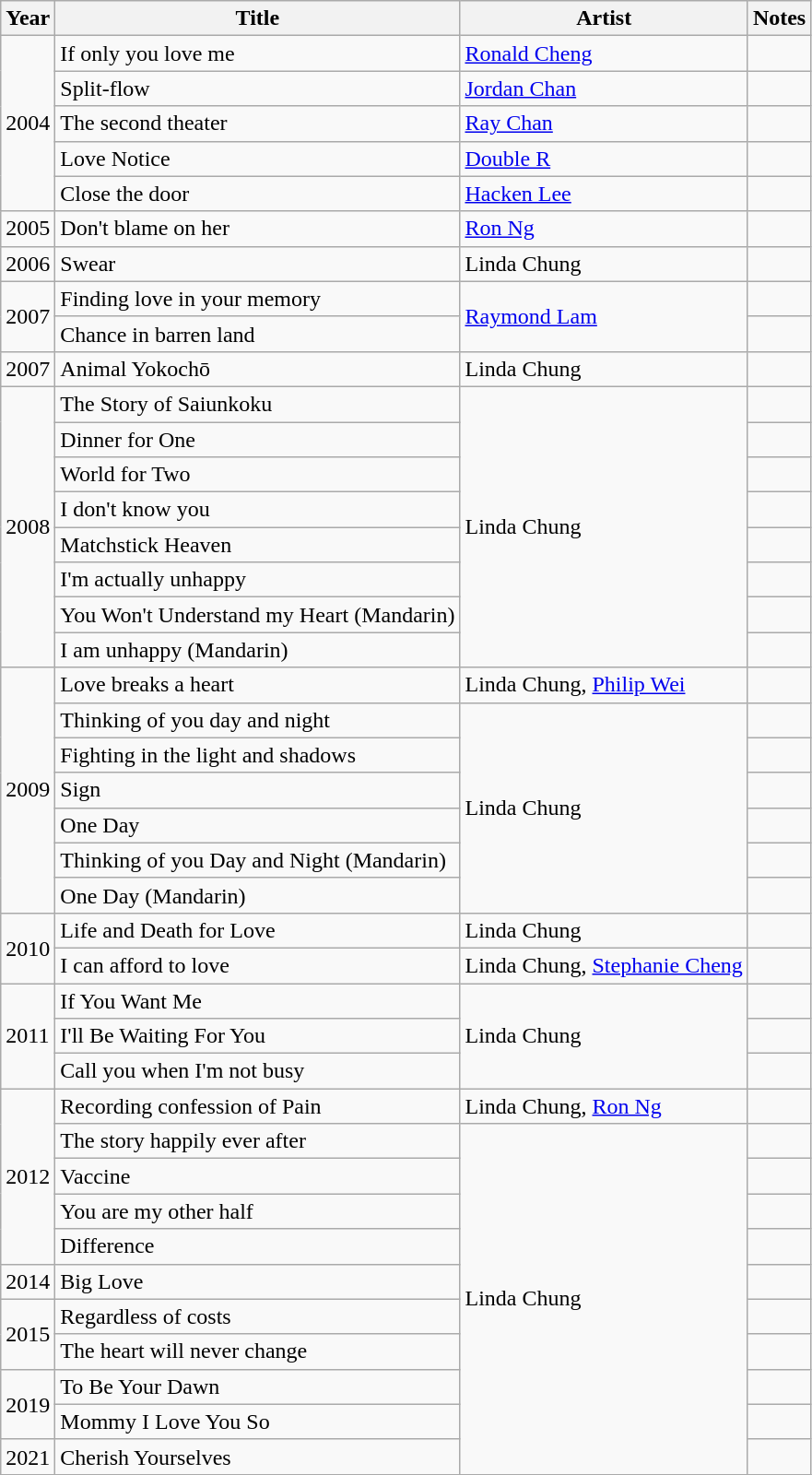<table class="wikitable sortable">
<tr>
<th>Year</th>
<th>Title</th>
<th>Artist</th>
<th>Notes</th>
</tr>
<tr>
<td rowspan="5">2004</td>
<td>If only you love me</td>
<td><a href='#'>Ronald Cheng</a></td>
<td></td>
</tr>
<tr>
<td>Split-flow</td>
<td><a href='#'>Jordan Chan</a></td>
<td></td>
</tr>
<tr>
<td>The second theater</td>
<td><a href='#'>Ray Chan</a></td>
<td></td>
</tr>
<tr>
<td>Love Notice</td>
<td><a href='#'>Double R</a></td>
<td></td>
</tr>
<tr>
<td>Close the door</td>
<td><a href='#'>Hacken Lee</a></td>
<td></td>
</tr>
<tr>
<td>2005</td>
<td>Don't blame on her</td>
<td><a href='#'>Ron Ng</a></td>
<td></td>
</tr>
<tr>
<td>2006</td>
<td>Swear</td>
<td>Linda Chung</td>
<td></td>
</tr>
<tr>
<td rowspan="2">2007</td>
<td>Finding love in your memory</td>
<td rowspan="2"><a href='#'>Raymond Lam</a></td>
<td></td>
</tr>
<tr>
<td>Chance in barren land</td>
<td></td>
</tr>
<tr>
<td>2007</td>
<td>Animal Yokochō</td>
<td>Linda Chung</td>
<td></td>
</tr>
<tr>
<td rowspan="8">2008</td>
<td>The Story of Saiunkoku</td>
<td rowspan="8">Linda Chung</td>
<td></td>
</tr>
<tr>
<td>Dinner for One</td>
<td></td>
</tr>
<tr>
<td>World for Two</td>
<td></td>
</tr>
<tr>
<td>I don't know you</td>
<td></td>
</tr>
<tr>
<td>Matchstick Heaven</td>
<td></td>
</tr>
<tr>
<td>I'm actually unhappy</td>
<td></td>
</tr>
<tr>
<td>You Won't Understand my Heart (Mandarin)</td>
<td></td>
</tr>
<tr>
<td>I am unhappy (Mandarin)</td>
<td></td>
</tr>
<tr>
<td rowspan="7">2009</td>
<td>Love breaks a heart</td>
<td>Linda Chung, <a href='#'>Philip Wei</a></td>
<td></td>
</tr>
<tr>
<td>Thinking of you day and night</td>
<td rowspan="6">Linda Chung</td>
<td></td>
</tr>
<tr>
<td>Fighting in the light and shadows</td>
<td></td>
</tr>
<tr>
<td>Sign</td>
<td></td>
</tr>
<tr>
<td>One Day</td>
<td></td>
</tr>
<tr>
<td>Thinking of you Day and Night (Mandarin)</td>
<td></td>
</tr>
<tr>
<td>One Day (Mandarin)</td>
<td></td>
</tr>
<tr>
<td rowspan="2">2010</td>
<td>Life and Death for Love</td>
<td>Linda Chung</td>
<td></td>
</tr>
<tr>
<td>I can afford to love</td>
<td>Linda Chung, <a href='#'>Stephanie Cheng</a></td>
<td></td>
</tr>
<tr>
<td rowspan="3">2011</td>
<td>If You Want Me</td>
<td rowspan="3">Linda Chung</td>
<td></td>
</tr>
<tr>
<td>I'll Be Waiting For You</td>
<td></td>
</tr>
<tr>
<td>Call you when I'm not busy</td>
<td></td>
</tr>
<tr>
<td rowspan="5">2012</td>
<td>Recording confession of Pain</td>
<td>Linda Chung, <a href='#'>Ron Ng</a></td>
<td></td>
</tr>
<tr>
<td>The story happily ever after</td>
<td rowspan="10">Linda Chung</td>
<td></td>
</tr>
<tr>
<td>Vaccine</td>
<td></td>
</tr>
<tr>
<td>You are my other half</td>
<td></td>
</tr>
<tr>
<td>Difference</td>
<td></td>
</tr>
<tr>
<td>2014</td>
<td>Big Love</td>
<td></td>
</tr>
<tr>
<td rowspan="2">2015</td>
<td>Regardless of costs</td>
<td></td>
</tr>
<tr>
<td>The heart will never change</td>
<td></td>
</tr>
<tr>
<td rowspan="2">2019</td>
<td>To Be Your Dawn</td>
<td></td>
</tr>
<tr>
<td>Mommy I Love You So</td>
<td></td>
</tr>
<tr>
<td>2021</td>
<td>Cherish Yourselves</td>
<td></td>
</tr>
<tr>
</tr>
</table>
